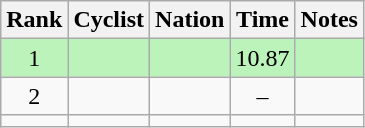<table class="wikitable sortable" style="text-align:center">
<tr>
<th>Rank</th>
<th>Cyclist</th>
<th>Nation</th>
<th>Time</th>
<th>Notes</th>
</tr>
<tr bgcolor=bbf3bb>
<td>1</td>
<td align=left></td>
<td align=left></td>
<td>10.87</td>
<td></td>
</tr>
<tr>
<td>2</td>
<td align=left></td>
<td align=left></td>
<td>–</td>
<td></td>
</tr>
<tr>
<td></td>
<td align=left></td>
<td align=left></td>
<td></td>
<td></td>
</tr>
</table>
